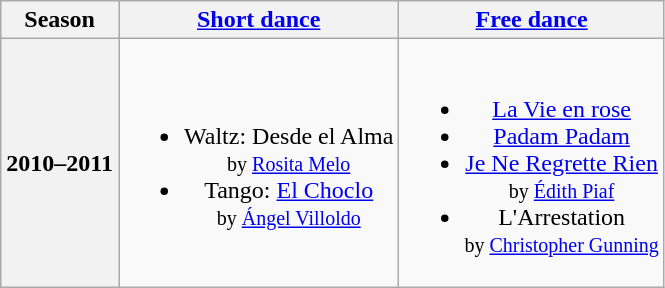<table class="wikitable" style="text-align:center">
<tr>
<th>Season</th>
<th><a href='#'>Short dance</a></th>
<th><a href='#'>Free dance</a></th>
</tr>
<tr>
<th>2010–2011 <br> </th>
<td><br><ul><li>Waltz: Desde el Alma <br><small> by <a href='#'>Rosita Melo</a> </small></li><li>Tango: <a href='#'>El Choclo</a> <br><small> by <a href='#'>Ángel Villoldo</a> </small></li></ul></td>
<td><br><ul><li><a href='#'>La Vie en rose</a></li><li><a href='#'>Padam Padam</a></li><li><a href='#'>Je Ne Regrette Rien</a>  <br><small> by <a href='#'>Édith Piaf</a> </small></li><li>L'Arrestation <br><small> by <a href='#'>Christopher Gunning</a> </small></li></ul></td>
</tr>
</table>
